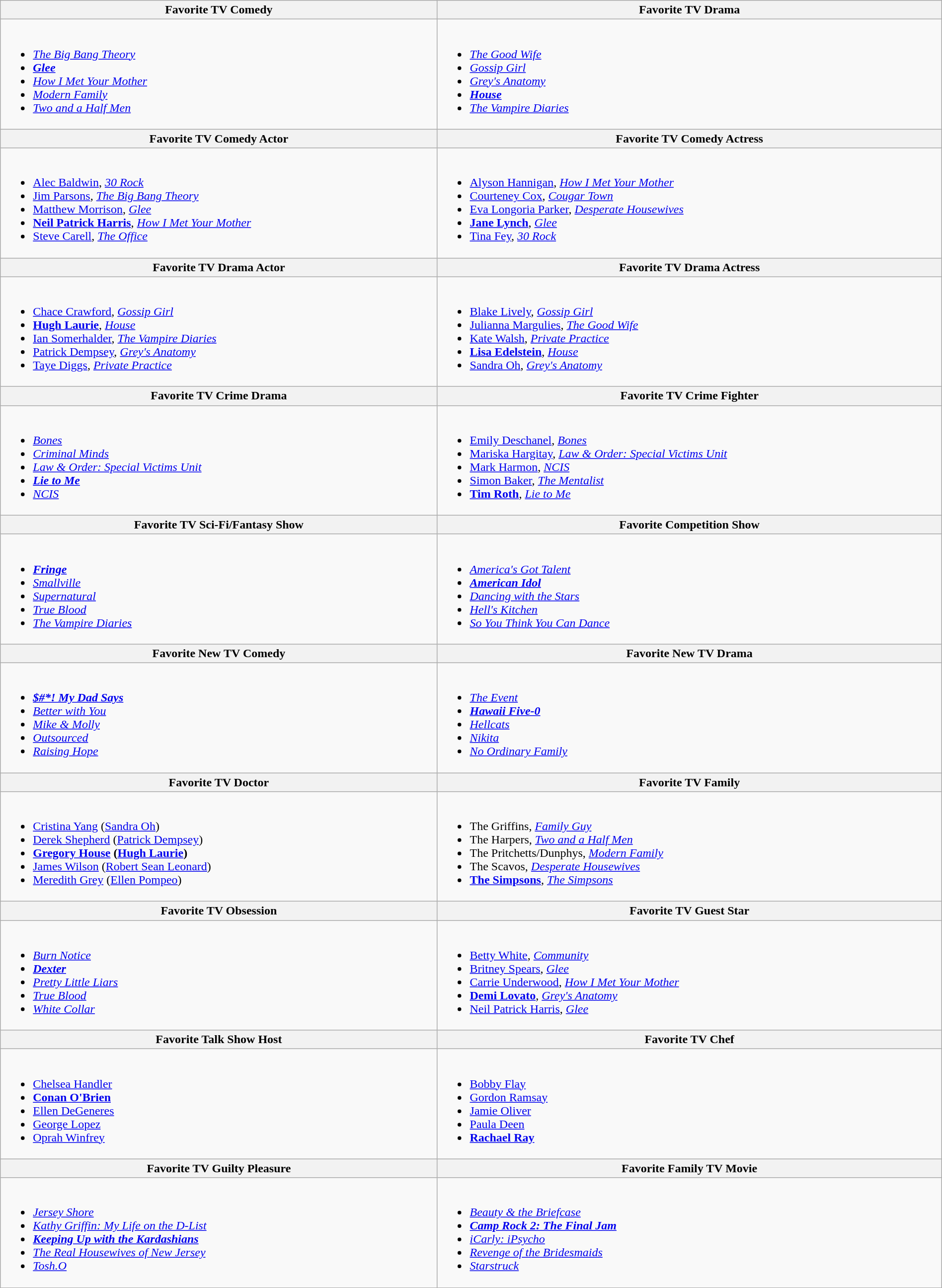<table class="wikitable" width=100%>
<tr>
<th>Favorite TV Comedy</th>
<th>Favorite TV Drama</th>
</tr>
<tr>
<td valign="top"><br><ul><li><em><a href='#'>The Big Bang Theory</a></em></li><li><strong><em><a href='#'>Glee</a></em></strong></li><li><em><a href='#'>How I Met Your Mother</a></em></li><li><em><a href='#'>Modern Family</a></em></li><li><em><a href='#'>Two and a Half Men</a></em></li></ul></td>
<td valign="top"><br><ul><li><em><a href='#'>The Good Wife</a></em></li><li><em><a href='#'>Gossip Girl</a></em></li><li><em><a href='#'>Grey's Anatomy</a></em></li><li><strong><em><a href='#'>House</a></em></strong></li><li><em><a href='#'>The Vampire Diaries</a></em></li></ul></td>
</tr>
<tr>
<th>Favorite TV Comedy Actor</th>
<th>Favorite TV Comedy Actress</th>
</tr>
<tr>
<td valign="top"><br><ul><li><a href='#'>Alec Baldwin</a>, <em><a href='#'>30 Rock</a></em></li><li><a href='#'>Jim Parsons</a>, <em><a href='#'>The Big Bang Theory</a></em></li><li><a href='#'>Matthew Morrison</a>, <em><a href='#'>Glee</a></em></li><li><strong><a href='#'>Neil Patrick Harris</a></strong>, <em><a href='#'>How I Met Your Mother</a></em></li><li><a href='#'>Steve Carell</a>, <em><a href='#'>The Office</a></em></li></ul></td>
<td valign="top"><br><ul><li><a href='#'>Alyson Hannigan</a>, <em><a href='#'>How I Met Your Mother</a></em></li><li><a href='#'>Courteney Cox</a>, <em><a href='#'>Cougar Town</a></em></li><li><a href='#'>Eva Longoria Parker</a>, <em><a href='#'>Desperate Housewives</a></em></li><li><strong><a href='#'>Jane Lynch</a></strong>, <em><a href='#'>Glee</a></em></li><li><a href='#'>Tina Fey</a>, <em><a href='#'>30 Rock</a></em></li></ul></td>
</tr>
<tr>
<th>Favorite TV Drama Actor</th>
<th>Favorite TV Drama Actress</th>
</tr>
<tr>
<td valign="top"><br><ul><li><a href='#'>Chace Crawford</a>, <em><a href='#'>Gossip Girl</a></em></li><li><strong><a href='#'>Hugh Laurie</a></strong>, <em><a href='#'>House</a></em></li><li><a href='#'>Ian Somerhalder</a>, <em><a href='#'>The Vampire Diaries</a></em></li><li><a href='#'>Patrick Dempsey</a>, <em><a href='#'>Grey's Anatomy</a></em></li><li><a href='#'>Taye Diggs</a>, <em><a href='#'>Private Practice</a></em></li></ul></td>
<td valign="top"><br><ul><li><a href='#'>Blake Lively</a>, <em><a href='#'>Gossip Girl</a></em></li><li><a href='#'>Julianna Margulies</a>, <em><a href='#'>The Good Wife</a></em></li><li><a href='#'>Kate Walsh</a>, <em><a href='#'>Private Practice</a></em></li><li><strong><a href='#'>Lisa Edelstein</a></strong>, <em><a href='#'>House</a></em></li><li><a href='#'>Sandra Oh</a>, <em><a href='#'>Grey's Anatomy</a></em></li></ul></td>
</tr>
<tr>
<th>Favorite TV Crime Drama</th>
<th>Favorite TV Crime Fighter</th>
</tr>
<tr>
<td valign="top"><br><ul><li><em><a href='#'>Bones</a></em></li><li><em><a href='#'>Criminal Minds</a></em></li><li><em><a href='#'>Law & Order: Special Victims Unit</a></em></li><li><strong><em><a href='#'>Lie to Me</a></em></strong></li><li><em><a href='#'>NCIS</a></em></li></ul></td>
<td valign="top"><br><ul><li><a href='#'>Emily Deschanel</a>, <em><a href='#'>Bones</a></em></li><li><a href='#'>Mariska Hargitay</a>, <em><a href='#'>Law & Order: Special Victims Unit</a></em></li><li><a href='#'>Mark Harmon</a>, <em><a href='#'>NCIS</a></em></li><li><a href='#'>Simon Baker</a>, <em><a href='#'>The Mentalist</a></em></li><li><strong><a href='#'>Tim Roth</a></strong>, <em><a href='#'>Lie to Me</a></em></li></ul></td>
</tr>
<tr>
<th>Favorite TV Sci-Fi/Fantasy Show</th>
<th>Favorite Competition Show</th>
</tr>
<tr>
<td valign="top"><br><ul><li><strong><em><a href='#'>Fringe</a></em></strong></li><li><em><a href='#'>Smallville</a></em></li><li><em><a href='#'>Supernatural</a></em></li><li><em><a href='#'>True Blood</a></em></li><li><em><a href='#'>The Vampire Diaries</a></em></li></ul></td>
<td valign="top"><br><ul><li><em><a href='#'>America's Got Talent</a></em></li><li><strong><em><a href='#'>American Idol</a></em></strong></li><li><em><a href='#'>Dancing with the Stars</a></em></li><li><em><a href='#'>Hell's Kitchen</a></em></li><li><em><a href='#'>So You Think You Can Dance</a></em></li></ul></td>
</tr>
<tr>
<th>Favorite New TV Comedy</th>
<th>Favorite New TV Drama</th>
</tr>
<tr>
<td valign="top"><br><ul><li><strong><em><a href='#'>$#*! My Dad Says</a></em></strong></li><li><em><a href='#'>Better with You</a></em></li><li><em><a href='#'>Mike & Molly</a></em></li><li><em><a href='#'>Outsourced</a></em></li><li><em><a href='#'>Raising Hope</a></em></li></ul></td>
<td valign="top"><br><ul><li><em><a href='#'>The Event</a></em></li><li><strong><em><a href='#'>Hawaii Five-0</a></em></strong></li><li><em><a href='#'>Hellcats</a></em></li><li><em><a href='#'>Nikita</a></em></li><li><em><a href='#'>No Ordinary Family</a></em></li></ul></td>
</tr>
<tr>
<th>Favorite TV Doctor</th>
<th>Favorite TV Family</th>
</tr>
<tr>
<td valign="top"><br><ul><li><a href='#'>Cristina Yang</a> (<a href='#'>Sandra Oh</a>)</li><li><a href='#'>Derek Shepherd</a> (<a href='#'>Patrick Dempsey</a>)</li><li><strong><a href='#'>Gregory House</a> (<a href='#'>Hugh Laurie</a>)</strong></li><li><a href='#'>James Wilson</a> (<a href='#'>Robert Sean Leonard</a>)</li><li><a href='#'>Meredith Grey</a> (<a href='#'>Ellen Pompeo</a>)</li></ul></td>
<td valign="top"><br><ul><li>The Griffins, <em><a href='#'>Family Guy</a></em></li><li>The Harpers, <em><a href='#'>Two and a Half Men</a></em></li><li>The Pritchetts/Dunphys, <em><a href='#'>Modern Family</a></em></li><li>The Scavos, <em><a href='#'>Desperate Housewives</a></em></li><li><strong><a href='#'>The Simpsons</a></strong>, <em><a href='#'>The Simpsons</a></em></li></ul></td>
</tr>
<tr>
<th>Favorite TV Obsession</th>
<th>Favorite TV Guest Star</th>
</tr>
<tr>
<td valign="top"><br><ul><li><em><a href='#'>Burn Notice</a></em></li><li><strong><em><a href='#'>Dexter</a></em></strong></li><li><em><a href='#'>Pretty Little Liars</a></em></li><li><em><a href='#'>True Blood</a></em></li><li><em><a href='#'>White Collar</a></em></li></ul></td>
<td valign="top"><br><ul><li><a href='#'>Betty White</a>, <em><a href='#'>Community</a></em></li><li><a href='#'>Britney Spears</a>, <em><a href='#'>Glee</a></em></li><li><a href='#'>Carrie Underwood</a>, <em><a href='#'>How I Met Your Mother</a></em></li><li><strong><a href='#'>Demi Lovato</a></strong>, <em><a href='#'>Grey's Anatomy</a></em></li><li><a href='#'>Neil Patrick Harris</a>, <em><a href='#'>Glee</a></em></li></ul></td>
</tr>
<tr>
<th>Favorite Talk Show Host</th>
<th>Favorite TV Chef</th>
</tr>
<tr>
<td valign="top"><br><ul><li><a href='#'>Chelsea Handler</a></li><li><strong><a href='#'>Conan O'Brien</a></strong></li><li><a href='#'>Ellen DeGeneres</a></li><li><a href='#'>George Lopez</a></li><li><a href='#'>Oprah Winfrey</a></li></ul></td>
<td valign="top"><br><ul><li><a href='#'>Bobby Flay</a></li><li><a href='#'>Gordon Ramsay</a></li><li><a href='#'>Jamie Oliver</a></li><li><a href='#'>Paula Deen</a></li><li><strong><a href='#'>Rachael Ray</a></strong></li></ul></td>
</tr>
<tr>
<th>Favorite TV Guilty Pleasure</th>
<th>Favorite Family TV Movie</th>
</tr>
<tr>
<td valign="top"><br><ul><li><em><a href='#'>Jersey Shore</a></em></li><li><em><a href='#'>Kathy Griffin: My Life on the D-List</a></em></li><li><strong><em><a href='#'>Keeping Up with the Kardashians</a></em></strong></li><li><em><a href='#'>The Real Housewives of New Jersey</a></em></li><li><em><a href='#'>Tosh.O</a></em></li></ul></td>
<td valign="top"><br><ul><li><em><a href='#'>Beauty & the Briefcase</a></em></li><li><strong><em><a href='#'>Camp Rock 2: The Final Jam</a></em></strong></li><li><em><a href='#'>iCarly: iPsycho</a></em></li><li><em><a href='#'>Revenge of the Bridesmaids</a></em></li><li><em><a href='#'>Starstruck</a></em></li></ul></td>
</tr>
</table>
